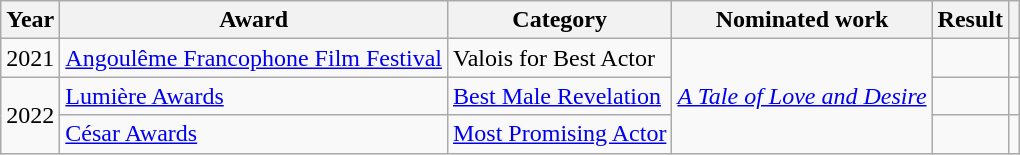<table class="wikitable plainrowheaders">
<tr>
<th>Year</th>
<th>Award</th>
<th>Category</th>
<th>Nominated work</th>
<th>Result</th>
<th></th>
</tr>
<tr>
<td>2021</td>
<td><a href='#'>Angoulême Francophone Film Festival</a></td>
<td>Valois for Best Actor</td>
<td rowspan="3"><em><a href='#'>A Tale of Love and Desire</a></em></td>
<td></td>
<td></td>
</tr>
<tr>
<td rowspan="2">2022</td>
<td><a href='#'>Lumière Awards</a></td>
<td><a href='#'>Best Male Revelation</a></td>
<td></td>
<td></td>
</tr>
<tr>
<td><a href='#'>César Awards</a></td>
<td><a href='#'>Most Promising Actor</a></td>
<td></td>
<td></td>
</tr>
</table>
